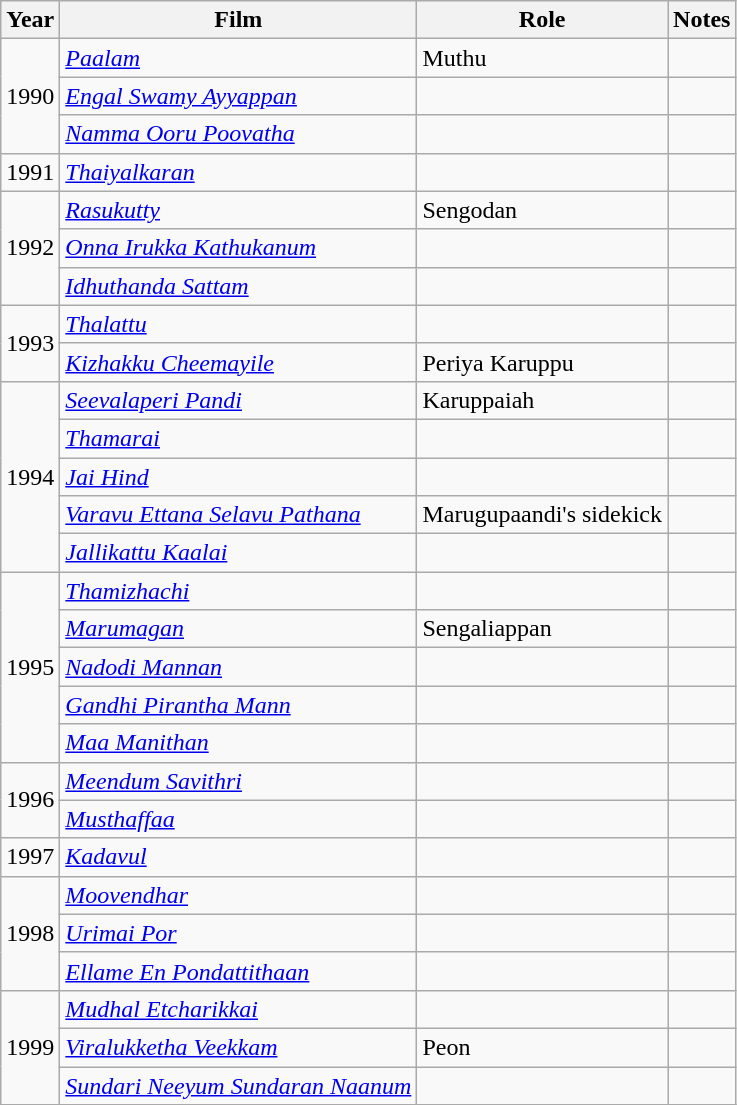<table class="wikitable sortable">
<tr>
<th>Year</th>
<th>Film</th>
<th>Role</th>
<th class="unsortable">Notes</th>
</tr>
<tr>
<td rowspan="3">1990</td>
<td><em><a href='#'>Paalam</a></em></td>
<td>Muthu</td>
<td></td>
</tr>
<tr>
<td><em><a href='#'>Engal Swamy Ayyappan</a></em></td>
<td></td>
<td></td>
</tr>
<tr>
<td><em><a href='#'>Namma Ooru Poovatha</a></em></td>
<td></td>
<td></td>
</tr>
<tr>
<td>1991</td>
<td><em><a href='#'>Thaiyalkaran</a></em></td>
<td></td>
<td></td>
</tr>
<tr>
<td rowspan="3">1992</td>
<td><em><a href='#'>Rasukutty</a></em></td>
<td>Sengodan</td>
<td></td>
</tr>
<tr>
<td><em><a href='#'>Onna Irukka Kathukanum</a></em></td>
<td></td>
<td></td>
</tr>
<tr>
<td><em><a href='#'>Idhuthanda Sattam</a></em></td>
<td></td>
<td></td>
</tr>
<tr>
<td rowspan="2">1993</td>
<td><em><a href='#'>Thalattu</a></em></td>
<td></td>
<td></td>
</tr>
<tr>
<td><em><a href='#'>Kizhakku Cheemayile</a></em></td>
<td>Periya Karuppu</td>
<td></td>
</tr>
<tr>
<td rowspan="5">1994</td>
<td><em><a href='#'>Seevalaperi Pandi</a></em></td>
<td>Karuppaiah</td>
<td></td>
</tr>
<tr>
<td><em><a href='#'>Thamarai</a></em></td>
<td></td>
<td></td>
</tr>
<tr>
<td><em><a href='#'>Jai Hind</a></em></td>
<td></td>
<td></td>
</tr>
<tr>
<td><em><a href='#'>Varavu Ettana Selavu Pathana</a></em></td>
<td>Marugupaandi's sidekick</td>
<td></td>
</tr>
<tr>
<td><em><a href='#'>Jallikattu Kaalai</a></em></td>
<td></td>
<td></td>
</tr>
<tr>
<td rowspan="5">1995</td>
<td><em><a href='#'>Thamizhachi</a></em></td>
<td></td>
<td></td>
</tr>
<tr>
<td><em><a href='#'>Marumagan</a></em></td>
<td>Sengaliappan</td>
<td></td>
</tr>
<tr>
<td><em><a href='#'>Nadodi Mannan</a></em></td>
<td></td>
<td></td>
</tr>
<tr>
<td><em><a href='#'>Gandhi Pirantha Mann</a></em></td>
<td></td>
<td></td>
</tr>
<tr>
<td><em><a href='#'>Maa Manithan</a></em></td>
<td></td>
<td></td>
</tr>
<tr>
<td rowspan="2">1996</td>
<td><em><a href='#'>Meendum Savithri</a></em></td>
<td></td>
<td></td>
</tr>
<tr>
<td><em><a href='#'>Musthaffaa</a></em></td>
<td></td>
<td></td>
</tr>
<tr>
<td>1997</td>
<td><em><a href='#'>Kadavul</a></em></td>
<td></td>
<td></td>
</tr>
<tr>
<td rowspan="3">1998</td>
<td><em><a href='#'>Moovendhar</a></em></td>
<td></td>
<td></td>
</tr>
<tr>
<td><em><a href='#'>Urimai Por</a></em></td>
<td></td>
<td></td>
</tr>
<tr>
<td><em><a href='#'>Ellame En Pondattithaan</a></em></td>
<td></td>
<td></td>
</tr>
<tr>
<td rowspan="3">1999</td>
<td><em><a href='#'>Mudhal Etcharikkai</a></em></td>
<td></td>
<td></td>
</tr>
<tr>
<td><em><a href='#'>Viralukketha Veekkam</a></em></td>
<td>Peon</td>
<td></td>
</tr>
<tr>
<td><em><a href='#'>Sundari Neeyum Sundaran Naanum</a></em></td>
<td></td>
<td></td>
</tr>
<tr>
</tr>
</table>
